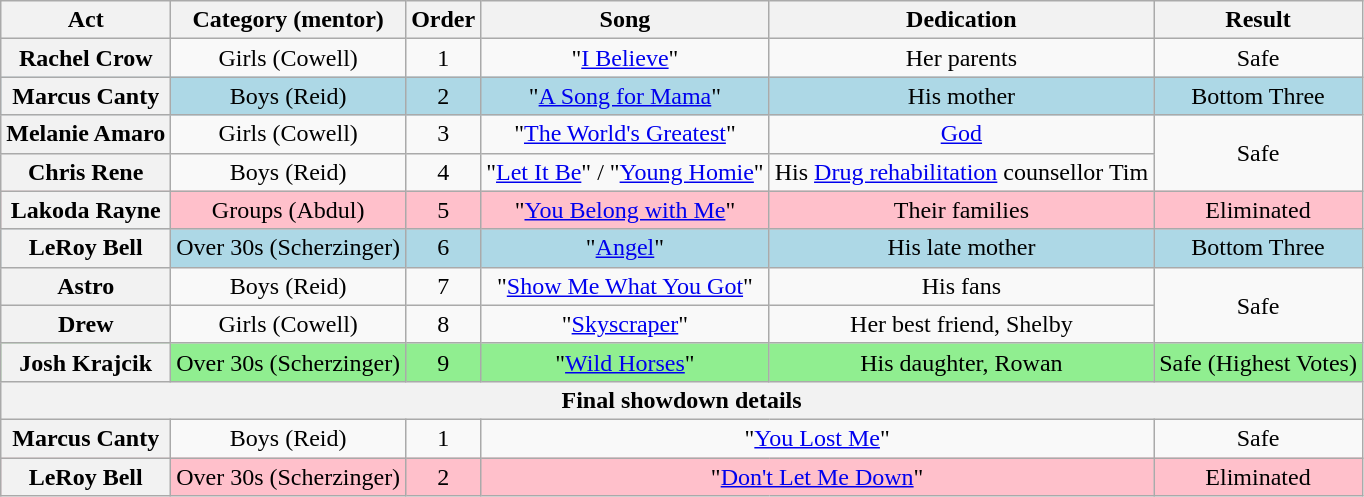<table class="wikitable plainrowheaders" style="text-align:center;">
<tr>
<th scope="col">Act</th>
<th scope="col">Category (mentor)</th>
<th scope="col">Order</th>
<th scope="col">Song</th>
<th scope="col">Dedication</th>
<th scope="col">Result</th>
</tr>
<tr>
<th scope="row">Rachel Crow</th>
<td>Girls (Cowell)</td>
<td>1</td>
<td>"<a href='#'>I Believe</a>"</td>
<td>Her parents</td>
<td>Safe</td>
</tr>
<tr style="background:lightblue;">
<th scope="row">Marcus Canty</th>
<td>Boys (Reid)</td>
<td>2</td>
<td>"<a href='#'>A Song for Mama</a>"</td>
<td>His mother</td>
<td>Bottom Three</td>
</tr>
<tr>
<th scope="row">Melanie Amaro</th>
<td>Girls (Cowell)</td>
<td>3</td>
<td>"<a href='#'>The World's Greatest</a>"</td>
<td><a href='#'>God</a></td>
<td rowspan=2>Safe</td>
</tr>
<tr>
<th scope="row">Chris Rene</th>
<td>Boys (Reid)</td>
<td>4</td>
<td>"<a href='#'>Let It Be</a>" / "<a href='#'>Young Homie</a>"</td>
<td>His <a href='#'>Drug rehabilitation</a> counsellor Tim</td>
</tr>
<tr style="background:pink">
<th scope="row">Lakoda Rayne</th>
<td>Groups (Abdul)</td>
<td>5</td>
<td>"<a href='#'>You Belong with Me</a>"</td>
<td>Their families</td>
<td>Eliminated</td>
</tr>
<tr style="background:lightblue;">
<th scope="row">LeRoy Bell</th>
<td>Over 30s (Scherzinger)</td>
<td>6</td>
<td>"<a href='#'>Angel</a>"</td>
<td>His late mother</td>
<td>Bottom Three</td>
</tr>
<tr>
<th scope="row">Astro</th>
<td>Boys (Reid)</td>
<td>7</td>
<td>"<a href='#'>Show Me What You Got</a>"</td>
<td>His fans</td>
<td rowspan=2>Safe</td>
</tr>
<tr>
<th scope="row">Drew</th>
<td>Girls (Cowell)</td>
<td>8</td>
<td>"<a href='#'>Skyscraper</a>"</td>
<td>Her best friend, Shelby</td>
</tr>
<tr style="background:lightgreen">
<th scope="row">Josh Krajcik</th>
<td>Over 30s (Scherzinger)</td>
<td>9</td>
<td>"<a href='#'>Wild Horses</a>"</td>
<td>His daughter, Rowan</td>
<td>Safe (Highest Votes)</td>
</tr>
<tr>
<th colspan="7">Final showdown details</th>
</tr>
<tr>
<th scope="row">Marcus Canty</th>
<td>Boys (Reid)</td>
<td>1</td>
<td colspan="2">"<a href='#'>You Lost Me</a>"</td>
<td>Safe</td>
</tr>
<tr style="background:pink;">
<th scope="row">LeRoy Bell</th>
<td>Over 30s (Scherzinger)</td>
<td>2</td>
<td colspan="2">"<a href='#'>Don't Let Me Down</a>"</td>
<td>Eliminated</td>
</tr>
</table>
